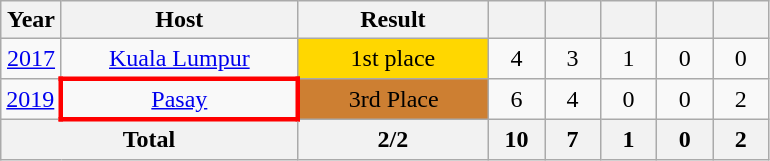<table class="wikitable" style="text-align:center">
<tr>
<th width=30>Year</th>
<th width=150>Host</th>
<th width=120>Result</th>
<th width=30></th>
<th width=30></th>
<th width=30></th>
<th width=30></th>
<th width=30></th>
</tr>
<tr>
<td><a href='#'>2017</a></td>
<td> <a href='#'>Kuala Lumpur</a></td>
<td bgcolor="gold"> 1st place</td>
<td>4</td>
<td>3</td>
<td>1</td>
<td>0</td>
<td>0</td>
</tr>
<tr>
<td><a href='#'>2019</a></td>
<td style="border: 3px solid red"> <a href='#'>Pasay</a></td>
<td bgcolor="#CD7F32"> 3rd Place</td>
<td>6</td>
<td>4</td>
<td>0</td>
<td>0</td>
<td>2</td>
</tr>
<tr>
<th colspan=2>Total</th>
<th>2/2</th>
<th>10</th>
<th>7</th>
<th>1</th>
<th>0</th>
<th>2</th>
</tr>
</table>
